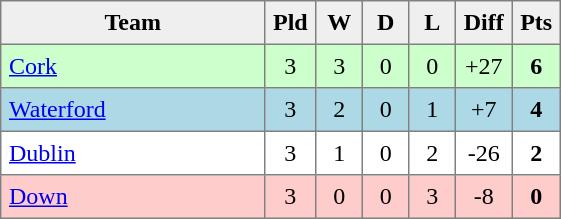<table style=border-collapse:collapse border=1 cellspacing=0 cellpadding=5>
<tr align=center bgcolor=#efefef>
<th width=165>Team</th>
<th width=20>Pld</th>
<th width=20>W</th>
<th width=20>D</th>
<th width=20>L</th>
<th width=20>Diff</th>
<th width=20>Pts</th>
</tr>
<tr align=center style="background:#cfc;">
<td style="text-align:left;"> <a href='#'>Cork</a></td>
<td>3</td>
<td>3</td>
<td>0</td>
<td>0</td>
<td>+27</td>
<td><strong>6</strong></td>
</tr>
<tr align=center style="background:#ADD8E6;">
<td style="text-align:left;"> <a href='#'>Waterford</a></td>
<td>3</td>
<td>2</td>
<td>0</td>
<td>1</td>
<td>+7</td>
<td><strong>4</strong></td>
</tr>
<tr align=center>
<td style="text-align:left;"> <a href='#'>Dublin</a></td>
<td>3</td>
<td>1</td>
<td>0</td>
<td>2</td>
<td>-26</td>
<td><strong>2</strong></td>
</tr>
<tr align=center style="background:#fcc;">
<td style="text-align:left;"> <a href='#'>Down</a></td>
<td>3</td>
<td>0</td>
<td>0</td>
<td>3</td>
<td>-8</td>
<td><strong>0</strong></td>
</tr>
</table>
